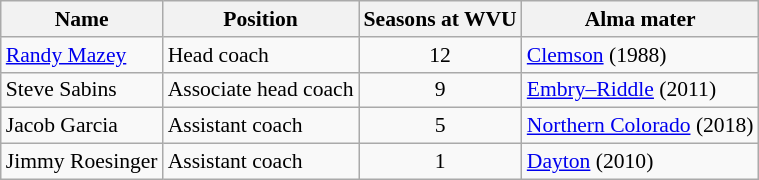<table class="wikitable" border="1" style="font-size:90%;">
<tr>
<th>Name</th>
<th>Position</th>
<th>Seasons at WVU</th>
<th>Alma mater</th>
</tr>
<tr>
<td><a href='#'>Randy Mazey</a></td>
<td>Head coach</td>
<td align=center>12</td>
<td><a href='#'>Clemson</a> (1988)</td>
</tr>
<tr>
<td>Steve Sabins</td>
<td>Associate head coach</td>
<td align=center>9</td>
<td><a href='#'>Embry–Riddle</a> (2011)</td>
</tr>
<tr>
<td>Jacob Garcia</td>
<td>Assistant coach</td>
<td align=center>5</td>
<td><a href='#'>Northern Colorado</a> (2018)</td>
</tr>
<tr>
<td>Jimmy Roesinger</td>
<td>Assistant coach</td>
<td align=center>1</td>
<td><a href='#'>Dayton</a> (2010)</td>
</tr>
</table>
